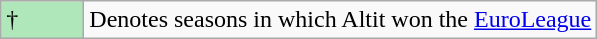<table class="wikitable">
<tr>
<td style="background:#AFE6BA; width:3em;">†</td>
<td>Denotes seasons in which Altit won the <a href='#'>EuroLeague</a></td>
</tr>
</table>
